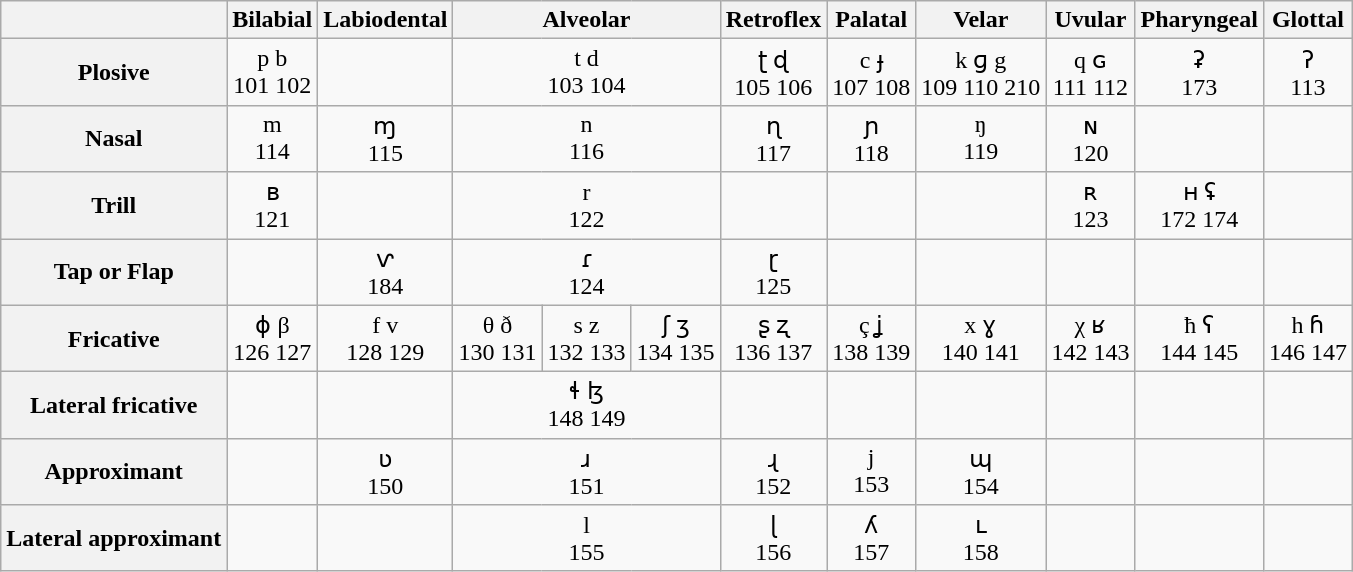<table class="wikitable IPA">
<tr>
<th></th>
<th>Bilabial</th>
<th>Labiodental</th>
<th colspan=3>Alveolar</th>
<th>Retroflex</th>
<th>Palatal</th>
<th>Velar</th>
<th>Uvular</th>
<th>Pharyngeal</th>
<th>Glottal</th>
</tr>
<tr align=center>
<th>Plosive</th>
<td>p  b <br>101 102</td>
<td></td>
<td colspan=3>t  d <br>103 104</td>
<td>ʈ  ɖ <br>105 106</td>
<td>c  ɟ <br>107 108</td>
<td>k  ɡ  g <br>109 110 210</td>
<td>q  ɢ <br>111 112</td>
<td>ʡ <br> 173</td>
<td>ʔ <br>113</td>
</tr>
<tr align=center>
<th>Nasal</th>
<td>m <br>114</td>
<td>ɱ <br>115</td>
<td colspan=3>n <br>116</td>
<td>ɳ <br>117</td>
<td>ɲ <br>118</td>
<td>ŋ <br>119</td>
<td>ɴ <br>120</td>
<td></td>
<td></td>
</tr>
<tr align=center>
<th>Trill</th>
<td>ʙ <br>121</td>
<td></td>
<td colspan=3>r <br>122</td>
<td></td>
<td></td>
<td></td>
<td>ʀ <br>123</td>
<td>ʜ  ʢ <br> 172 174</td>
<td></td>
</tr>
<tr align=center>
<th>Tap or Flap</th>
<td></td>
<td>ⱱ <br>184</td>
<td colspan=3>ɾ <br>124</td>
<td>ɽ <br>125</td>
<td></td>
<td></td>
<td></td>
<td></td>
<td></td>
</tr>
<tr align=center>
<th>Fricative</th>
<td>ɸ  β <br>126 127</td>
<td>f  v <br>128 129</td>
<td>θ  ð <br>130 131</td>
<td>s  z <br>132 133</td>
<td>ʃ  ʒ <br>134 135</td>
<td>ʂ  ʐ <br>136 137</td>
<td>ç  ʝ <br>138 139</td>
<td>x  ɣ <br>140 141</td>
<td>χ  ʁ <br>142 143</td>
<td>ħ  ʕ <br>144 145</td>
<td>h  ɦ <br>146 147</td>
</tr>
<tr align=center>
<th>Lateral fricative</th>
<td></td>
<td></td>
<td colspan=3>ɬ  ɮ <br>148 149</td>
<td></td>
<td></td>
<td></td>
<td></td>
<td></td>
<td></td>
</tr>
<tr align=center>
<th>Approximant</th>
<td></td>
<td>ʋ <br>150</td>
<td colspan=3>ɹ <br>151</td>
<td>ɻ <br>152</td>
<td>j <br>153</td>
<td>ɰ <br>154</td>
<td></td>
<td></td>
<td></td>
</tr>
<tr align=center>
<th>Lateral approximant</th>
<td></td>
<td></td>
<td colspan=3>l <br>155</td>
<td>ɭ <br>156</td>
<td>ʎ <br>157</td>
<td>ʟ <br>158</td>
<td></td>
<td></td>
<td></td>
</tr>
</table>
